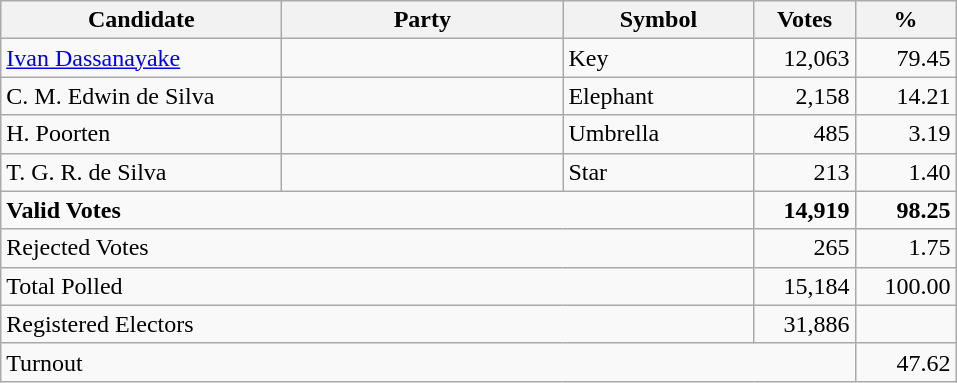<table class="wikitable" border="1" style="text-align:right;">
<tr>
<th align=left width="180">Candidate</th>
<th align=left width="180">Party</th>
<th align=left width="120">Symbol</th>
<th align=left width="60">Votes</th>
<th align=left width="60">%</th>
</tr>
<tr>
<td align=left><a href='#'>Ivan Dassanayake</a></td>
<td align=left></td>
<td align=left>Key</td>
<td>12,063</td>
<td>79.45</td>
</tr>
<tr>
<td align=left>C. M. Edwin de Silva</td>
<td align=left></td>
<td align=left>Elephant</td>
<td>2,158</td>
<td>14.21</td>
</tr>
<tr>
<td align=left>H. Poorten</td>
<td align=left></td>
<td align=left>Umbrella</td>
<td>485</td>
<td>3.19</td>
</tr>
<tr>
<td align=left>T. G. R. de Silva</td>
<td align=left></td>
<td align=left>Star</td>
<td>213</td>
<td>1.40</td>
</tr>
<tr>
<td align=left colspan=3><strong>Valid Votes</strong></td>
<td><strong>14,919</strong></td>
<td><strong>98.25</strong></td>
</tr>
<tr>
<td align=left colspan=3>Rejected Votes</td>
<td>265</td>
<td>1.75</td>
</tr>
<tr>
<td align=left colspan=3>Total Polled</td>
<td>15,184</td>
<td>100.00</td>
</tr>
<tr>
<td align=left colspan=3>Registered Electors</td>
<td>31,886</td>
<td></td>
</tr>
<tr>
<td align=left colspan=4>Turnout</td>
<td>47.62</td>
</tr>
</table>
